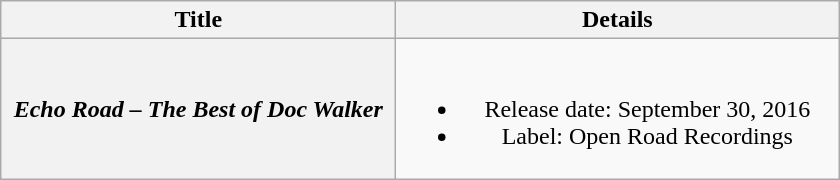<table class="wikitable plainrowheaders" style="text-align:center;">
<tr>
<th style="width:16em;">Title</th>
<th style="width:18em;">Details</th>
</tr>
<tr>
<th scope="row"><em>Echo Road – The Best of Doc Walker</em></th>
<td><br><ul><li>Release date: September 30, 2016</li><li>Label: Open Road Recordings</li></ul></td>
</tr>
</table>
